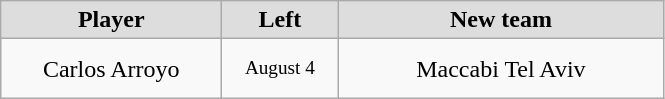<table class="wikitable" style="text-align: center">
<tr align="center"  bgcolor="#dddddd">
<td style="width:140px"><strong>Player</strong></td>
<td style="width:70px"><strong>Left</strong></td>
<td style="width:210px"><strong>New team</strong></td>
</tr>
<tr style="height:40px">
<td>Carlos Arroyo</td>
<td style="font-size: 80%">August 4</td>
<td>Maccabi Tel Aviv</td>
</tr>
</table>
